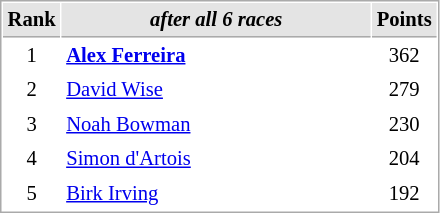<table cellspacing="1" cellpadding="3" style="border:1px solid #aaa; font-size:86%;">
<tr style="background:#e4e4e4;">
<th style="border-bottom:1px solid #aaa; width:10px;">Rank</th>
<th style="border-bottom:1px solid #aaa; width:200px;"><em>after all 6 races</em></th>
<th style="border-bottom:1px solid #aaa; width:20px;">Points</th>
</tr>
<tr>
<td align=center>1</td>
<td><strong> <a href='#'>Alex Ferreira</a></strong></td>
<td align=center>362</td>
</tr>
<tr>
<td align=center>2</td>
<td> <a href='#'>David Wise</a></td>
<td align=center>279</td>
</tr>
<tr>
<td align=center>3</td>
<td> <a href='#'>Noah Bowman</a></td>
<td align=center>230</td>
</tr>
<tr>
<td align=center>4</td>
<td> <a href='#'>Simon d'Artois</a></td>
<td align=center>204</td>
</tr>
<tr>
<td align=center>5</td>
<td> <a href='#'>Birk Irving</a></td>
<td align=center>192</td>
</tr>
</table>
